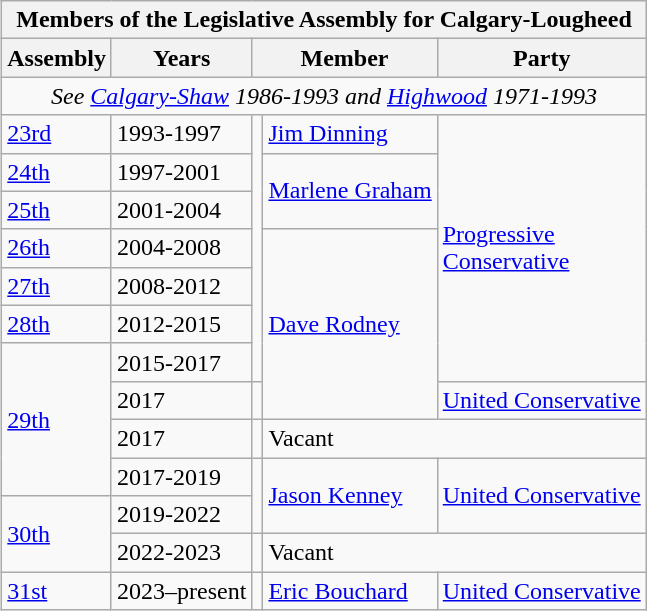<table class="wikitable" align=right>
<tr>
<th colspan=5>Members of the Legislative Assembly for Calgary-Lougheed</th>
</tr>
<tr>
<th>Assembly</th>
<th>Years</th>
<th colspan="2">Member</th>
<th>Party</th>
</tr>
<tr>
<td align="center" colspan=5><em>See <a href='#'>Calgary-Shaw</a> 1986-1993 and <a href='#'>Highwood</a> 1971-1993</em></td>
</tr>
<tr>
<td><a href='#'>23rd</a></td>
<td>1993-1997</td>
<td rowspan=7 ></td>
<td><a href='#'>Jim Dinning</a></td>
<td rowspan=7><a href='#'>Progressive<br>Conservative</a></td>
</tr>
<tr>
<td><a href='#'>24th</a></td>
<td>1997-2001</td>
<td rowspan=2><a href='#'>Marlene Graham</a></td>
</tr>
<tr>
<td><a href='#'>25th</a></td>
<td>2001-2004</td>
</tr>
<tr>
<td><a href='#'>26th</a></td>
<td>2004-2008</td>
<td rowspan=5><a href='#'>Dave Rodney</a></td>
</tr>
<tr>
<td><a href='#'>27th</a></td>
<td>2008-2012</td>
</tr>
<tr>
<td><a href='#'>28th</a></td>
<td>2012-2015</td>
</tr>
<tr>
<td rowspan=4><a href='#'>29th</a></td>
<td>2015-2017</td>
</tr>
<tr>
<td>2017</td>
<td></td>
<td><a href='#'>United Conservative</a></td>
</tr>
<tr>
<td>2017</td>
<td></td>
<td colspan=2>Vacant</td>
</tr>
<tr>
<td>2017-2019</td>
<td rowspan=2 ></td>
<td rowspan=2><a href='#'>Jason Kenney</a></td>
<td rowspan=2><a href='#'>United Conservative</a></td>
</tr>
<tr>
<td rowspan=2><a href='#'>30th</a></td>
<td>2019-2022</td>
</tr>
<tr>
<td>2022-2023</td>
<td></td>
<td colspan=2>Vacant</td>
</tr>
<tr>
<td><a href='#'>31st</a></td>
<td>2023–present</td>
<td rowspan="2" ></td>
<td><a href='#'>Eric Bouchard</a></td>
<td><a href='#'>United Conservative</a></td>
</tr>
</table>
